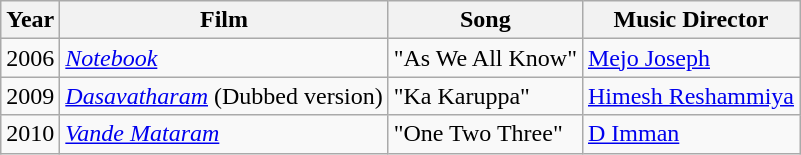<table class="wikitable">
<tr>
<th>Year</th>
<th>Film</th>
<th>Song</th>
<th>Music Director</th>
</tr>
<tr>
<td>2006</td>
<td><em><a href='#'>Notebook</a></em></td>
<td>"As We All Know"</td>
<td><a href='#'>Mejo Joseph</a></td>
</tr>
<tr>
<td>2009</td>
<td><em><a href='#'>Dasavatharam</a></em> (Dubbed version)</td>
<td>"Ka Karuppa"</td>
<td><a href='#'>Himesh Reshammiya</a></td>
</tr>
<tr>
<td>2010</td>
<td><em><a href='#'>Vande Mataram</a></em></td>
<td>"One Two Three"</td>
<td><a href='#'>D Imman</a></td>
</tr>
</table>
